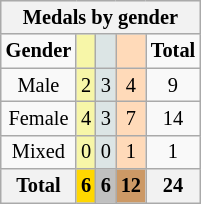<table class="wikitable" style="font-size:85%;">
<tr style="background:#efefef;">
<th colspan=5><strong>Medals by gender</strong></th>
</tr>
<tr align=center>
<td><strong>Gender</strong></td>
<td style="background:#f7f6a8;"></td>
<td style="background:#dce5e5;"></td>
<td style="background:#ffdab9;"></td>
<td><strong>Total</strong></td>
</tr>
<tr align=center>
<td>Male</td>
<td style="background:#F7F6A8;">2</td>
<td style="background:#DCE5E5;">3</td>
<td style="background:#FFDAB9;">4</td>
<td>9</td>
</tr>
<tr align=center>
<td>Female</td>
<td style="background:#F7F6A8;">4</td>
<td style="background:#DCE5E5;">3</td>
<td style="background:#FFDAB9;">7</td>
<td>14</td>
</tr>
<tr align=center>
<td>Mixed</td>
<td style="background:#F7F6A8;">0</td>
<td style="background:#DCE5E5;">0</td>
<td style="background:#FFDAB9;">1</td>
<td>1</td>
</tr>
<tr align=center>
<th><strong>Total</strong></th>
<th style="background:gold;"><strong>6</strong></th>
<th style="background:silver;"><strong>6</strong></th>
<th style="background:#c96;"><strong>12</strong></th>
<th><strong>24</strong></th>
</tr>
</table>
